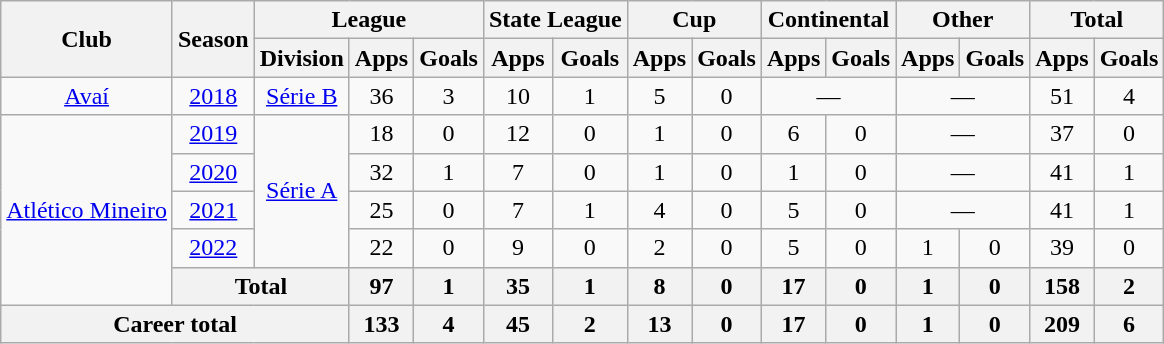<table class="wikitable" style="text-align: center;">
<tr>
<th rowspan="2">Club</th>
<th rowspan="2">Season</th>
<th colspan="3">League</th>
<th colspan="2">State League</th>
<th colspan="2">Cup</th>
<th colspan="2">Continental</th>
<th colspan="2">Other</th>
<th colspan="2">Total</th>
</tr>
<tr>
<th>Division</th>
<th>Apps</th>
<th>Goals</th>
<th>Apps</th>
<th>Goals</th>
<th>Apps</th>
<th>Goals</th>
<th>Apps</th>
<th>Goals</th>
<th>Apps</th>
<th>Goals</th>
<th>Apps</th>
<th>Goals</th>
</tr>
<tr>
<td rowspan="1"><a href='#'>Avaí</a></td>
<td><a href='#'>2018</a></td>
<td><a href='#'>Série B</a></td>
<td>36</td>
<td>3</td>
<td>10</td>
<td>1</td>
<td>5</td>
<td>0</td>
<td colspan="2">—</td>
<td colspan="2">—</td>
<td>51</td>
<td>4</td>
</tr>
<tr>
<td rowspan="5"><a href='#'>Atlético Mineiro</a></td>
<td><a href='#'>2019</a></td>
<td rowspan="4"><a href='#'>Série A</a></td>
<td>18</td>
<td>0</td>
<td>12</td>
<td>0</td>
<td>1</td>
<td>0</td>
<td>6</td>
<td>0</td>
<td colspan="2">—</td>
<td>37</td>
<td>0</td>
</tr>
<tr>
<td><a href='#'>2020</a></td>
<td>32</td>
<td>1</td>
<td>7</td>
<td>0</td>
<td>1</td>
<td>0</td>
<td>1</td>
<td>0</td>
<td colspan="2">—</td>
<td>41</td>
<td>1</td>
</tr>
<tr>
<td><a href='#'>2021</a></td>
<td>25</td>
<td>0</td>
<td>7</td>
<td>1</td>
<td>4</td>
<td>0</td>
<td>5</td>
<td>0</td>
<td colspan="2">—</td>
<td>41</td>
<td>1</td>
</tr>
<tr>
<td><a href='#'>2022</a></td>
<td>22</td>
<td>0</td>
<td>9</td>
<td>0</td>
<td>2</td>
<td>0</td>
<td>5</td>
<td>0</td>
<td>1</td>
<td>0</td>
<td>39</td>
<td>0</td>
</tr>
<tr>
<th colspan="2">Total</th>
<th>97</th>
<th>1</th>
<th>35</th>
<th>1</th>
<th>8</th>
<th>0</th>
<th>17</th>
<th>0</th>
<th>1</th>
<th>0</th>
<th>158</th>
<th>2</th>
</tr>
<tr>
<th colspan="3">Career total</th>
<th>133</th>
<th>4</th>
<th>45</th>
<th>2</th>
<th>13</th>
<th>0</th>
<th>17</th>
<th>0</th>
<th>1</th>
<th>0</th>
<th>209</th>
<th>6</th>
</tr>
</table>
